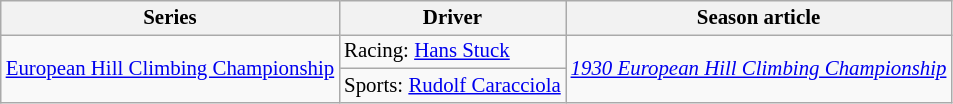<table class="wikitable" style="font-size: 87%;">
<tr>
<th>Series</th>
<th>Driver</th>
<th>Season article</th>
</tr>
<tr>
<td rowspan="2"><a href='#'>European Hill Climbing Championship</a></td>
<td>Racing:  <a href='#'>Hans Stuck</a></td>
<td rowspan="2"><em><a href='#'>1930 European Hill Climbing Championship</a></em></td>
</tr>
<tr>
<td>Sports:  <a href='#'>Rudolf Caracciola</a></td>
</tr>
</table>
